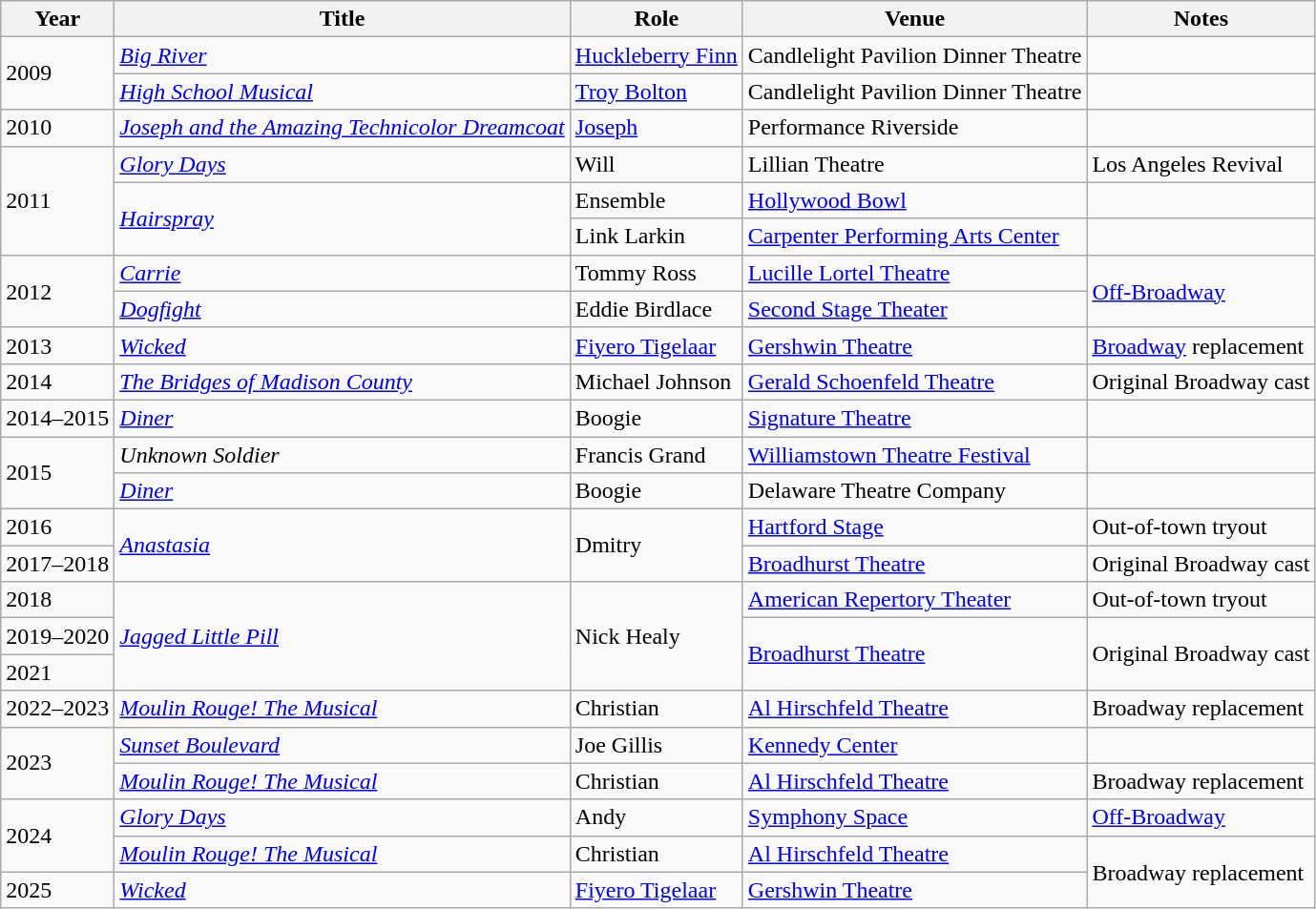<table class="wikitable">
<tr>
<th>Year</th>
<th>Title</th>
<th>Role</th>
<th>Venue</th>
<th>Notes</th>
</tr>
<tr>
<td rowspan=2>2009</td>
<td><em><a href='#'>Big River</a></em></td>
<td><a href='#'>Huckleberry Finn</a></td>
<td>Candlelight Pavilion Dinner Theatre</td>
<td></td>
</tr>
<tr>
<td><em><a href='#'>High School Musical</a></em></td>
<td><a href='#'>Troy Bolton</a></td>
<td>Candlelight Pavilion Dinner Theatre</td>
<td></td>
</tr>
<tr>
<td>2010</td>
<td><em><a href='#'>Joseph and the Amazing Technicolor Dreamcoat</a></em></td>
<td><a href='#'>Joseph</a></td>
<td>Performance Riverside</td>
<td></td>
</tr>
<tr>
<td rowspan=3>2011</td>
<td><em><a href='#'>Glory Days</a></em></td>
<td>Will</td>
<td>Lillian Theatre</td>
<td>Los Angeles Revival</td>
</tr>
<tr>
<td rowspan=2><a href='#'><em>Hairspray</em></a></td>
<td>Ensemble</td>
<td><a href='#'>Hollywood Bowl</a></td>
<td></td>
</tr>
<tr>
<td>Link Larkin</td>
<td><a href='#'>Carpenter Performing Arts Center</a></td>
<td></td>
</tr>
<tr>
<td rowspan="2">2012</td>
<td><em><a href='#'>Carrie</a></em></td>
<td>Tommy Ross</td>
<td><a href='#'>Lucille Lortel Theatre</a></td>
<td rowspan=2><a href='#'>Off-Broadway</a></td>
</tr>
<tr>
<td><em><a href='#'>Dogfight</a></em></td>
<td>Eddie Birdlace</td>
<td><a href='#'>Second Stage Theater</a></td>
</tr>
<tr>
<td>2013</td>
<td><em><a href='#'>Wicked</a></em></td>
<td><a href='#'>Fiyero Tigelaar</a></td>
<td><a href='#'>Gershwin Theatre</a></td>
<td><a href='#'>Broadway</a> replacement</td>
</tr>
<tr>
<td>2014</td>
<td><em><a href='#'>The Bridges of Madison County</a></em></td>
<td>Michael Johnson</td>
<td><a href='#'>Gerald Schoenfeld Theatre</a></td>
<td>Original Broadway cast</td>
</tr>
<tr>
<td rowspan="1">2014–2015</td>
<td rowspan="1"><em><a href='#'>Diner</a></em></td>
<td rowspan="1">Boogie</td>
<td><a href='#'>Signature Theatre</a></td>
<td></td>
</tr>
<tr>
<td rowspan=2>2015</td>
<td><em>Unknown Soldier</em></td>
<td>Francis Grand</td>
<td><a href='#'>Williamstown Theatre Festival</a></td>
<td></td>
</tr>
<tr>
<td rowspan="1"><em><a href='#'>Diner</a></em></td>
<td rowspan="1">Boogie</td>
<td>Delaware Theatre Company</td>
<td></td>
</tr>
<tr>
<td rowspan="1">2016</td>
<td rowspan="2"><em><a href='#'>Anastasia</a></em></td>
<td rowspan="2">Dmitry</td>
<td><a href='#'>Hartford Stage</a></td>
<td>Out-of-town tryout</td>
</tr>
<tr>
<td>2017–2018</td>
<td><a href='#'>Broadhurst Theatre</a></td>
<td>Original Broadway cast</td>
</tr>
<tr>
<td rowspan="1">2018</td>
<td rowspan="3"><em><a href='#'>Jagged Little Pill</a></em></td>
<td rowspan="3">Nick Healy</td>
<td><a href='#'>American Repertory Theater</a></td>
<td>Out-of-town tryout</td>
</tr>
<tr>
<td>2019–2020</td>
<td rowspan=2><a href='#'>Broadhurst Theatre</a></td>
<td rowspan=2>Original Broadway cast</td>
</tr>
<tr>
<td>2021</td>
</tr>
<tr>
<td>2022–2023</td>
<td><em><a href='#'>Moulin Rouge! The Musical</a></em></td>
<td>Christian</td>
<td><a href='#'>Al Hirschfeld Theatre</a></td>
<td>Broadway replacement</td>
</tr>
<tr>
<td rowspan=2>2023</td>
<td><em><a href='#'>Sunset Boulevard</a></em></td>
<td>Joe Gillis</td>
<td><a href='#'>Kennedy Center</a></td>
<td></td>
</tr>
<tr>
<td><em><a href='#'>Moulin Rouge! The Musical</a></em></td>
<td>Christian</td>
<td><a href='#'>Al Hirschfeld Theatre</a></td>
<td>Broadway replacement</td>
</tr>
<tr>
<td rowspan=2>2024</td>
<td><a href='#'><em>Glory Days</em></a></td>
<td>Andy</td>
<td><a href='#'>Symphony Space</a></td>
<td><a href='#'>Off-Broadway</a></td>
</tr>
<tr>
<td><em><a href='#'>Moulin Rouge! The Musical</a></em></td>
<td>Christian</td>
<td><a href='#'>Al Hirschfeld Theatre</a></td>
<td rowspan=2>Broadway replacement</td>
</tr>
<tr>
<td>2025</td>
<td><em><a href='#'>Wicked</a></em></td>
<td><a href='#'>Fiyero Tigelaar</a></td>
<td><a href='#'>Gershwin Theatre</a></td>
</tr>
</table>
